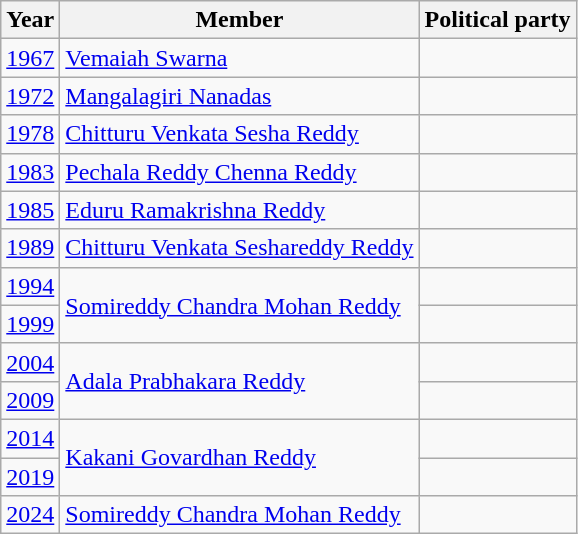<table class="wikitable sortable">
<tr>
<th>Year</th>
<th>Member</th>
<th colspan="2">Political party</th>
</tr>
<tr>
<td><a href='#'>1967</a></td>
<td><a href='#'>Vemaiah Swarna</a></td>
<td></td>
</tr>
<tr>
<td><a href='#'>1972</a></td>
<td><a href='#'>Mangalagiri Nanadas</a></td>
<td></td>
</tr>
<tr>
<td><a href='#'>1978</a></td>
<td><a href='#'>Chitturu Venkata Sesha Reddy</a></td>
</tr>
<tr>
<td><a href='#'>1983</a></td>
<td><a href='#'>Pechala Reddy Chenna Reddy</a></td>
<td></td>
</tr>
<tr>
<td><a href='#'>1985</a></td>
<td><a href='#'>Eduru Ramakrishna Reddy</a></td>
</tr>
<tr>
<td><a href='#'>1989</a></td>
<td><a href='#'>Chitturu Venkata Seshareddy Reddy</a></td>
<td></td>
</tr>
<tr>
<td><a href='#'>1994</a></td>
<td rowspan=2><a href='#'>Somireddy Chandra Mohan Reddy</a></td>
<td></td>
</tr>
<tr>
<td><a href='#'>1999</a></td>
</tr>
<tr>
<td><a href='#'>2004</a></td>
<td rowspan=2><a href='#'>Adala Prabhakara Reddy</a></td>
<td></td>
</tr>
<tr>
<td><a href='#'>2009</a></td>
</tr>
<tr>
<td><a href='#'>2014</a></td>
<td rowspan=2><a href='#'>Kakani Govardhan Reddy</a></td>
<td></td>
</tr>
<tr>
<td><a href='#'>2019</a></td>
</tr>
<tr>
<td><a href='#'>2024</a></td>
<td rowspan =1><a href='#'>Somireddy Chandra Mohan Reddy</a></td>
<td></td>
</tr>
</table>
